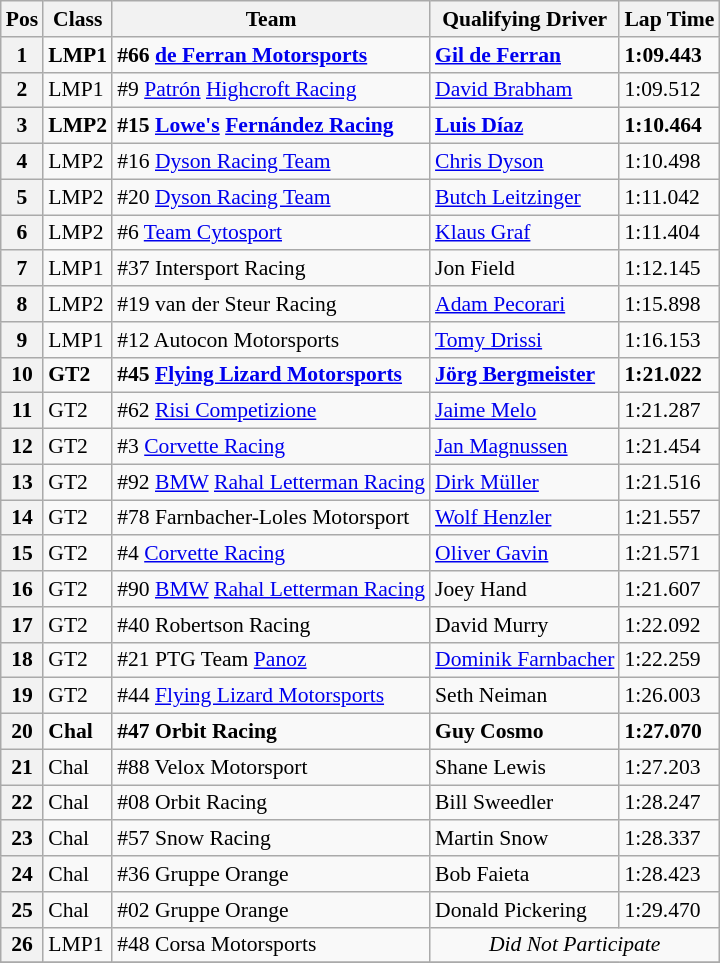<table class="wikitable" style="font-size: 90%;">
<tr>
<th>Pos</th>
<th>Class</th>
<th>Team</th>
<th>Qualifying Driver</th>
<th>Lap Time</th>
</tr>
<tr style="font-weight:bold">
<th>1</th>
<td>LMP1</td>
<td>#66 <a href='#'>de Ferran Motorsports</a></td>
<td><a href='#'>Gil de Ferran</a></td>
<td>1:09.443</td>
</tr>
<tr>
<th>2</th>
<td>LMP1</td>
<td>#9 <a href='#'>Patrón</a> <a href='#'>Highcroft Racing</a></td>
<td><a href='#'>David Brabham</a></td>
<td>1:09.512</td>
</tr>
<tr style="font-weight:bold">
<th>3</th>
<td>LMP2</td>
<td>#15 <a href='#'>Lowe's</a> <a href='#'>Fernández Racing</a></td>
<td><a href='#'>Luis Díaz</a></td>
<td>1:10.464</td>
</tr>
<tr>
<th>4</th>
<td>LMP2</td>
<td>#16 <a href='#'>Dyson Racing Team</a></td>
<td><a href='#'>Chris Dyson</a></td>
<td>1:10.498</td>
</tr>
<tr>
<th>5</th>
<td>LMP2</td>
<td>#20 <a href='#'>Dyson Racing Team</a></td>
<td><a href='#'>Butch Leitzinger</a></td>
<td>1:11.042</td>
</tr>
<tr>
<th>6</th>
<td>LMP2</td>
<td>#6 <a href='#'>Team Cytosport</a></td>
<td><a href='#'>Klaus Graf</a></td>
<td>1:11.404</td>
</tr>
<tr>
<th>7</th>
<td>LMP1</td>
<td>#37 Intersport Racing</td>
<td>Jon Field</td>
<td>1:12.145</td>
</tr>
<tr>
<th>8</th>
<td>LMP2</td>
<td>#19 van der Steur Racing</td>
<td><a href='#'>Adam Pecorari</a></td>
<td>1:15.898</td>
</tr>
<tr>
<th>9</th>
<td>LMP1</td>
<td>#12 Autocon Motorsports</td>
<td><a href='#'>Tomy Drissi</a></td>
<td>1:16.153</td>
</tr>
<tr style="font-weight:bold">
<th>10</th>
<td>GT2</td>
<td>#45 <a href='#'>Flying Lizard Motorsports</a></td>
<td><a href='#'>Jörg Bergmeister</a></td>
<td>1:21.022</td>
</tr>
<tr>
<th>11</th>
<td>GT2</td>
<td>#62 <a href='#'>Risi Competizione</a></td>
<td><a href='#'>Jaime Melo</a></td>
<td>1:21.287</td>
</tr>
<tr>
<th>12</th>
<td>GT2</td>
<td>#3 <a href='#'>Corvette Racing</a></td>
<td><a href='#'>Jan Magnussen</a></td>
<td>1:21.454</td>
</tr>
<tr>
<th>13</th>
<td>GT2</td>
<td>#92 <a href='#'>BMW</a> <a href='#'>Rahal Letterman Racing</a></td>
<td><a href='#'>Dirk Müller</a></td>
<td>1:21.516</td>
</tr>
<tr>
<th>14</th>
<td>GT2</td>
<td>#78 Farnbacher-Loles Motorsport</td>
<td><a href='#'>Wolf Henzler</a></td>
<td>1:21.557</td>
</tr>
<tr>
<th>15</th>
<td>GT2</td>
<td>#4 <a href='#'>Corvette Racing</a></td>
<td><a href='#'>Oliver Gavin</a></td>
<td>1:21.571</td>
</tr>
<tr>
<th>16</th>
<td>GT2</td>
<td>#90 <a href='#'>BMW</a> <a href='#'>Rahal Letterman Racing</a></td>
<td>Joey Hand</td>
<td>1:21.607</td>
</tr>
<tr>
<th>17</th>
<td>GT2</td>
<td>#40 Robertson Racing</td>
<td>David Murry</td>
<td>1:22.092</td>
</tr>
<tr>
<th>18</th>
<td>GT2</td>
<td>#21 PTG Team <a href='#'>Panoz</a></td>
<td><a href='#'>Dominik Farnbacher</a></td>
<td>1:22.259</td>
</tr>
<tr>
<th>19</th>
<td>GT2</td>
<td>#44 <a href='#'>Flying Lizard Motorsports</a></td>
<td>Seth Neiman</td>
<td>1:26.003</td>
</tr>
<tr style="font-weight:bold">
<th>20</th>
<td>Chal</td>
<td>#47 Orbit Racing</td>
<td>Guy Cosmo</td>
<td>1:27.070</td>
</tr>
<tr>
<th>21</th>
<td>Chal</td>
<td>#88 Velox Motorsport</td>
<td>Shane Lewis</td>
<td>1:27.203</td>
</tr>
<tr>
<th>22</th>
<td>Chal</td>
<td>#08 Orbit Racing</td>
<td>Bill Sweedler</td>
<td>1:28.247</td>
</tr>
<tr>
<th>23</th>
<td>Chal</td>
<td>#57 Snow Racing</td>
<td>Martin Snow</td>
<td>1:28.337</td>
</tr>
<tr>
<th>24</th>
<td>Chal</td>
<td>#36 Gruppe Orange</td>
<td>Bob Faieta</td>
<td>1:28.423</td>
</tr>
<tr>
<th>25</th>
<td>Chal</td>
<td>#02 Gruppe Orange</td>
<td>Donald Pickering</td>
<td>1:29.470</td>
</tr>
<tr>
<th>26</th>
<td>LMP1</td>
<td>#48 Corsa Motorsports</td>
<td colspan=2 align="center"><em>Did Not Participate</em></td>
</tr>
<tr>
</tr>
</table>
